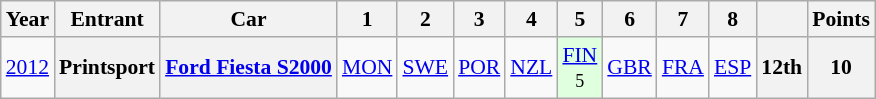<table class="wikitable" style="text-align:center; font-size:90%">
<tr>
<th>Year</th>
<th>Entrant</th>
<th>Car</th>
<th>1</th>
<th>2</th>
<th>3</th>
<th>4</th>
<th>5</th>
<th>6</th>
<th>7</th>
<th>8</th>
<th></th>
<th>Points</th>
</tr>
<tr>
<td><a href='#'>2012</a></td>
<th>Printsport</th>
<th><a href='#'>Ford Fiesta S2000</a></th>
<td><a href='#'>MON</a></td>
<td><a href='#'>SWE</a></td>
<td><a href='#'>POR</a></td>
<td><a href='#'>NZL</a></td>
<td style="background:#dfffdf;"><a href='#'>FIN</a><br><small>5</small></td>
<td><a href='#'>GBR</a></td>
<td><a href='#'>FRA</a></td>
<td><a href='#'>ESP</a></td>
<th>12th</th>
<th>10</th>
</tr>
</table>
